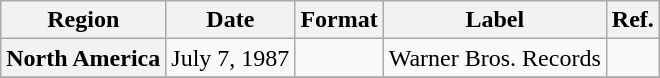<table class="wikitable plainrowheaders">
<tr>
<th scope="col">Region</th>
<th scope="col">Date</th>
<th scope="col">Format</th>
<th scope="col">Label</th>
<th scope="col">Ref.</th>
</tr>
<tr>
<th scope="row">North America</th>
<td>July 7, 1987</td>
<td></td>
<td>Warner Bros. Records</td>
<td></td>
</tr>
<tr>
</tr>
</table>
